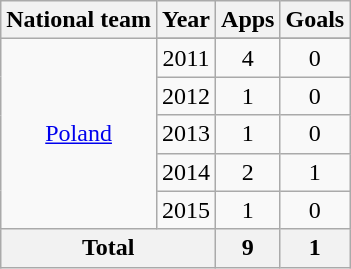<table class="wikitable" style="text-align:center">
<tr>
<th>National team</th>
<th>Year</th>
<th>Apps</th>
<th>Goals</th>
</tr>
<tr>
<td rowspan=6><a href='#'>Poland</a></td>
</tr>
<tr>
<td>2011</td>
<td>4</td>
<td>0</td>
</tr>
<tr>
<td>2012</td>
<td>1</td>
<td>0</td>
</tr>
<tr>
<td>2013</td>
<td>1</td>
<td>0</td>
</tr>
<tr>
<td>2014</td>
<td>2</td>
<td>1</td>
</tr>
<tr>
<td>2015</td>
<td>1</td>
<td>0</td>
</tr>
<tr>
<th colspan="2">Total</th>
<th>9</th>
<th>1</th>
</tr>
</table>
